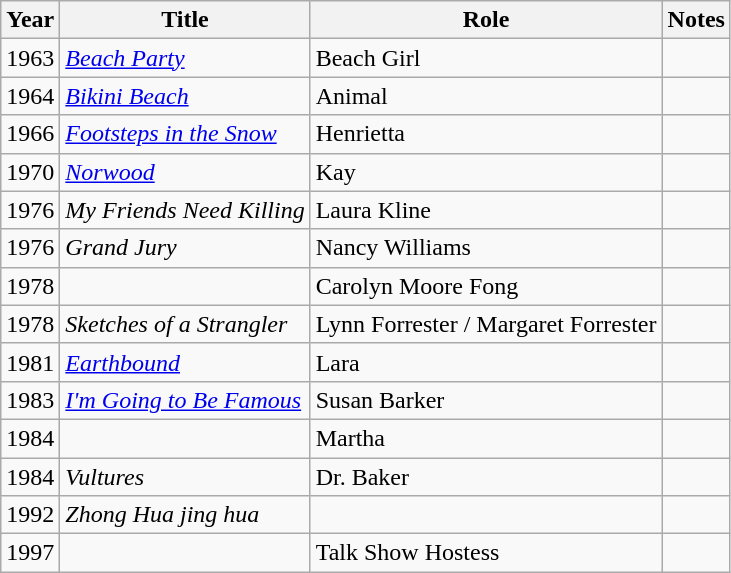<table class="wikitable sortable">
<tr>
<th>Year</th>
<th>Title</th>
<th>Role</th>
<th class="unsortable">Notes</th>
</tr>
<tr>
<td>1963</td>
<td><em><a href='#'>Beach Party</a></em></td>
<td>Beach Girl</td>
<td></td>
</tr>
<tr>
<td>1964</td>
<td><em><a href='#'>Bikini Beach</a></em></td>
<td>Animal</td>
<td></td>
</tr>
<tr>
<td>1966</td>
<td><em><a href='#'>Footsteps in the Snow</a></em></td>
<td>Henrietta</td>
<td></td>
</tr>
<tr>
<td>1970</td>
<td><em><a href='#'>Norwood</a></em></td>
<td>Kay</td>
<td></td>
</tr>
<tr>
<td>1976</td>
<td><em>My Friends Need Killing</em></td>
<td>Laura Kline</td>
<td></td>
</tr>
<tr>
<td>1976</td>
<td><em>Grand Jury</em></td>
<td>Nancy Williams</td>
<td></td>
</tr>
<tr>
<td>1978</td>
<td><em></em></td>
<td>Carolyn Moore Fong</td>
<td></td>
</tr>
<tr>
<td>1978</td>
<td><em>Sketches of a Strangler</em></td>
<td>Lynn Forrester / Margaret Forrester</td>
<td></td>
</tr>
<tr>
<td>1981</td>
<td><em><a href='#'>Earthbound</a></em></td>
<td>Lara</td>
<td></td>
</tr>
<tr>
<td>1983</td>
<td><em><a href='#'>I'm Going to Be Famous</a></em></td>
<td>Susan Barker</td>
<td></td>
</tr>
<tr>
<td>1984</td>
<td><em></em></td>
<td>Martha</td>
<td></td>
</tr>
<tr>
<td>1984</td>
<td><em>Vultures</em></td>
<td>Dr. Baker</td>
<td></td>
</tr>
<tr>
<td>1992</td>
<td><em>Zhong Hua jing hua</em></td>
<td></td>
<td></td>
</tr>
<tr>
<td>1997</td>
<td><em></em></td>
<td>Talk Show Hostess</td>
<td></td>
</tr>
</table>
